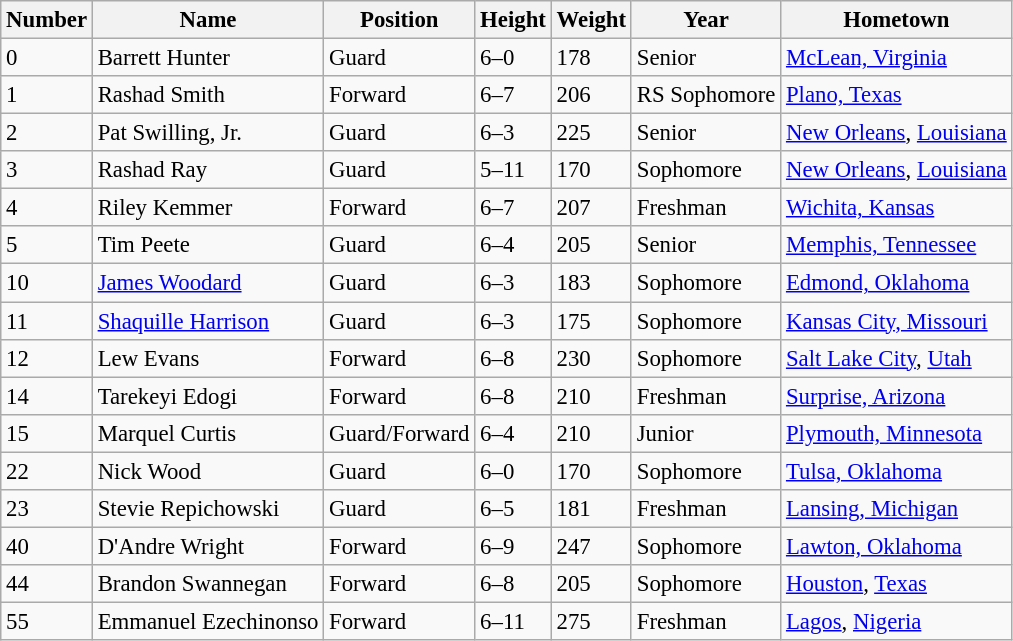<table class="wikitable sortable" style="font-size: 95%;">
<tr>
<th>Number</th>
<th>Name</th>
<th>Position</th>
<th>Height</th>
<th>Weight</th>
<th>Year</th>
<th>Hometown</th>
</tr>
<tr>
<td>0</td>
<td>Barrett Hunter</td>
<td>Guard</td>
<td>6–0</td>
<td>178</td>
<td>Senior</td>
<td><a href='#'>McLean, Virginia</a></td>
</tr>
<tr>
<td>1</td>
<td>Rashad Smith</td>
<td>Forward</td>
<td>6–7</td>
<td>206</td>
<td>RS Sophomore</td>
<td><a href='#'>Plano, Texas</a></td>
</tr>
<tr>
<td>2</td>
<td>Pat Swilling, Jr.</td>
<td>Guard</td>
<td>6–3</td>
<td>225</td>
<td>Senior</td>
<td><a href='#'>New Orleans</a>, <a href='#'>Louisiana</a></td>
</tr>
<tr>
<td>3</td>
<td>Rashad Ray</td>
<td>Guard</td>
<td>5–11</td>
<td>170</td>
<td>Sophomore</td>
<td><a href='#'>New Orleans</a>, <a href='#'>Louisiana</a></td>
</tr>
<tr>
<td>4</td>
<td>Riley Kemmer</td>
<td>Forward</td>
<td>6–7</td>
<td>207</td>
<td>Freshman</td>
<td><a href='#'>Wichita, Kansas</a></td>
</tr>
<tr>
<td>5</td>
<td>Tim Peete</td>
<td>Guard</td>
<td>6–4</td>
<td>205</td>
<td>Senior</td>
<td><a href='#'>Memphis, Tennessee</a></td>
</tr>
<tr>
<td>10</td>
<td><a href='#'>James Woodard</a></td>
<td>Guard</td>
<td>6–3</td>
<td>183</td>
<td>Sophomore</td>
<td><a href='#'>Edmond, Oklahoma</a></td>
</tr>
<tr>
<td>11</td>
<td><a href='#'>Shaquille Harrison</a></td>
<td>Guard</td>
<td>6–3</td>
<td>175</td>
<td>Sophomore</td>
<td><a href='#'>Kansas City, Missouri</a></td>
</tr>
<tr>
<td>12</td>
<td>Lew Evans</td>
<td>Forward</td>
<td>6–8</td>
<td>230</td>
<td>Sophomore</td>
<td><a href='#'>Salt Lake City</a>, <a href='#'>Utah</a></td>
</tr>
<tr>
<td>14</td>
<td>Tarekeyi Edogi</td>
<td>Forward</td>
<td>6–8</td>
<td>210</td>
<td>Freshman</td>
<td><a href='#'>Surprise, Arizona</a></td>
</tr>
<tr>
<td>15</td>
<td>Marquel Curtis</td>
<td>Guard/Forward</td>
<td>6–4</td>
<td>210</td>
<td>Junior</td>
<td><a href='#'>Plymouth, Minnesota</a></td>
</tr>
<tr>
<td>22</td>
<td>Nick Wood</td>
<td>Guard</td>
<td>6–0</td>
<td>170</td>
<td>Sophomore</td>
<td><a href='#'>Tulsa, Oklahoma</a></td>
</tr>
<tr>
<td>23</td>
<td>Stevie Repichowski</td>
<td>Guard</td>
<td>6–5</td>
<td>181</td>
<td>Freshman</td>
<td><a href='#'>Lansing, Michigan</a></td>
</tr>
<tr>
<td>40</td>
<td>D'Andre Wright</td>
<td>Forward</td>
<td>6–9</td>
<td>247</td>
<td>Sophomore</td>
<td><a href='#'>Lawton, Oklahoma</a></td>
</tr>
<tr>
<td>44</td>
<td>Brandon Swannegan</td>
<td>Forward</td>
<td>6–8</td>
<td>205</td>
<td>Sophomore</td>
<td><a href='#'>Houston</a>, <a href='#'>Texas</a></td>
</tr>
<tr>
<td>55</td>
<td>Emmanuel Ezechinonso</td>
<td>Forward</td>
<td>6–11</td>
<td>275</td>
<td>Freshman</td>
<td><a href='#'>Lagos</a>, <a href='#'>Nigeria</a></td>
</tr>
</table>
